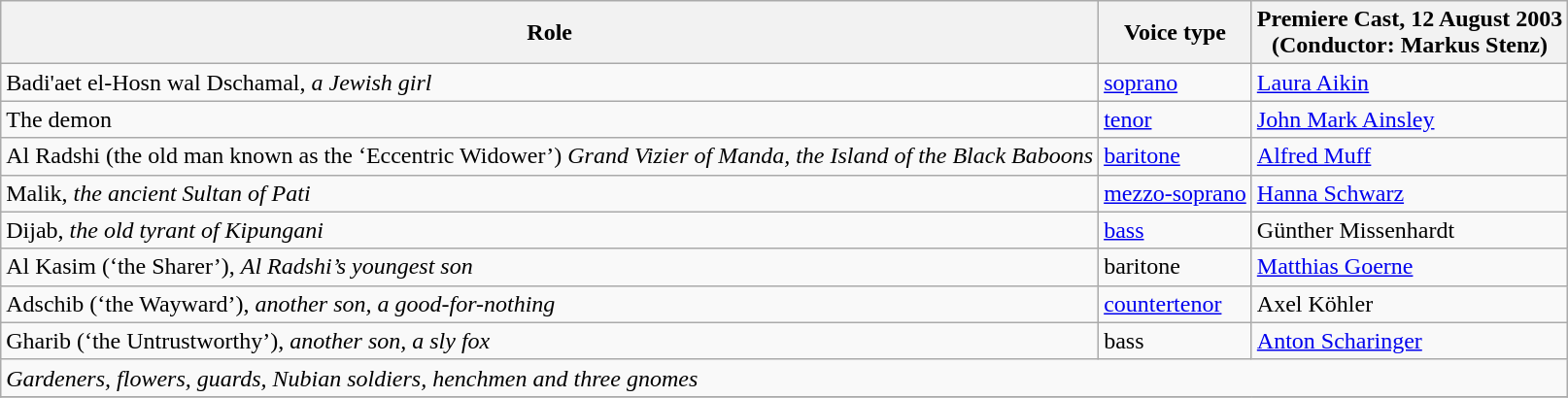<table class="wikitable">
<tr>
<th>Role</th>
<th>Voice type</th>
<th>Premiere Cast, 12 August 2003 <br>(Conductor: Markus Stenz)</th>
</tr>
<tr>
<td>Badi'aet el-Hosn wal Dschamal, <em>a Jewish girl</em></td>
<td><a href='#'>soprano</a></td>
<td><a href='#'>Laura Aikin</a></td>
</tr>
<tr>
<td>The demon</td>
<td><a href='#'>tenor</a></td>
<td><a href='#'>John Mark Ainsley</a></td>
</tr>
<tr>
<td>Al Radshi (the old man known as the ‘Eccentric Widower’) <em>Grand Vizier of Manda, the Island of the Black Baboons</em></td>
<td><a href='#'>baritone</a></td>
<td><a href='#'>Alfred Muff</a></td>
</tr>
<tr>
<td>Malik, <em>the ancient Sultan of Pati</em></td>
<td><a href='#'>mezzo-soprano</a></td>
<td><a href='#'>Hanna Schwarz</a></td>
</tr>
<tr>
<td>Dijab, <em>the old tyrant of Kipungani</em></td>
<td><a href='#'>bass</a></td>
<td>Günther Missenhardt</td>
</tr>
<tr>
<td>Al Kasim (‘the Sharer’), <em>Al Radshi’s youngest son</em></td>
<td>baritone</td>
<td><a href='#'>Matthias Goerne</a></td>
</tr>
<tr>
<td>Adschib (‘the Wayward’), <em>another son, a good-for-nothing</em></td>
<td><a href='#'>countertenor</a></td>
<td>Axel Köhler</td>
</tr>
<tr>
<td>Gharib (‘the Untrustworthy’), <em>another son, a sly fox</em></td>
<td>bass</td>
<td><a href='#'>Anton Scharinger</a></td>
</tr>
<tr>
<td colspan="3"><em>Gardeners, flowers, guards, Nubian soldiers, henchmen and three gnomes</em></td>
</tr>
<tr>
</tr>
</table>
